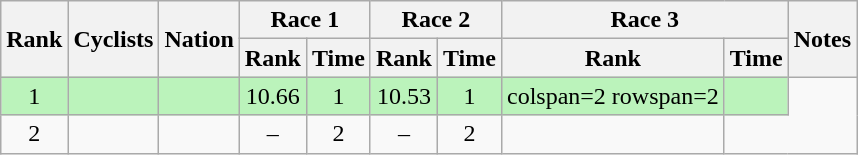<table class="wikitable sortable" style="text-align:center">
<tr>
<th rowspan=2>Rank</th>
<th rowspan=2>Cyclists</th>
<th rowspan=2>Nation</th>
<th colspan=2>Race 1</th>
<th colspan=2>Race 2</th>
<th colspan=2>Race 3</th>
<th rowspan=2>Notes</th>
</tr>
<tr>
<th>Rank</th>
<th>Time</th>
<th>Rank</th>
<th>Time</th>
<th>Rank</th>
<th>Time</th>
</tr>
<tr bgcolor=bbf3bb>
<td>1</td>
<td align=left></td>
<td align=left></td>
<td>10.66</td>
<td>1</td>
<td>10.53</td>
<td>1</td>
<td>colspan=2 rowspan=2 </td>
<td></td>
</tr>
<tr>
<td>2</td>
<td align=left></td>
<td align=left></td>
<td>–</td>
<td>2</td>
<td>–</td>
<td>2</td>
<td></td>
</tr>
</table>
